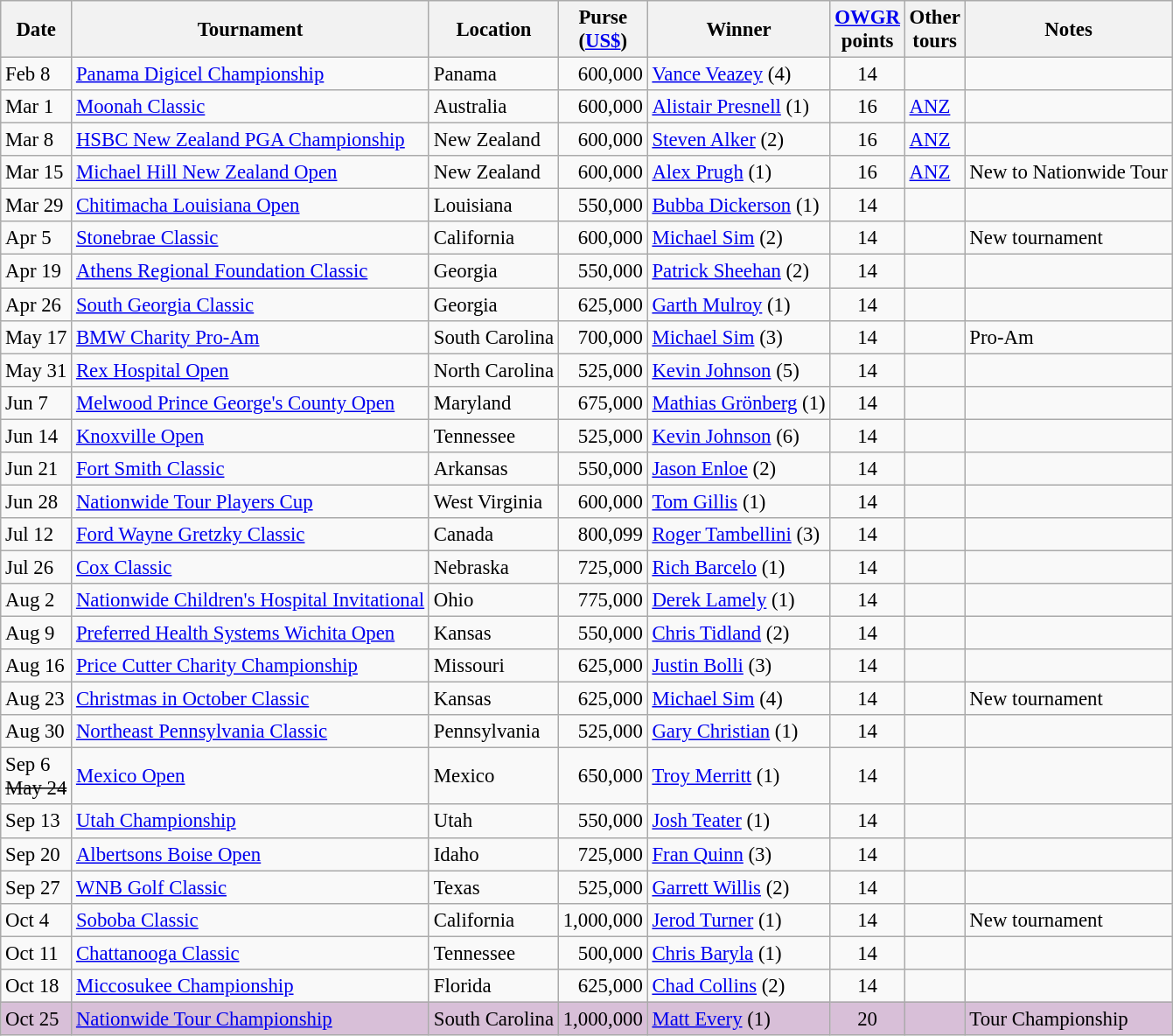<table class="wikitable" style="font-size:95%">
<tr>
<th>Date</th>
<th>Tournament</th>
<th>Location</th>
<th>Purse<br>(<a href='#'>US$</a>)</th>
<th>Winner</th>
<th><a href='#'>OWGR</a><br>points</th>
<th>Other<br>tours</th>
<th>Notes</th>
</tr>
<tr>
<td>Feb 8</td>
<td><a href='#'>Panama Digicel Championship</a></td>
<td>Panama</td>
<td align=right>600,000</td>
<td> <a href='#'>Vance Veazey</a> (4)</td>
<td align=center>14</td>
<td></td>
<td></td>
</tr>
<tr>
<td>Mar 1</td>
<td><a href='#'>Moonah Classic</a></td>
<td>Australia</td>
<td align=right>600,000</td>
<td> <a href='#'>Alistair Presnell</a> (1)</td>
<td align=center>16</td>
<td><a href='#'>ANZ</a></td>
<td></td>
</tr>
<tr>
<td>Mar 8</td>
<td><a href='#'>HSBC New Zealand PGA Championship</a></td>
<td>New Zealand</td>
<td align=right>600,000</td>
<td> <a href='#'>Steven Alker</a> (2)</td>
<td align=center>16</td>
<td><a href='#'>ANZ</a></td>
<td></td>
</tr>
<tr>
<td>Mar 15</td>
<td><a href='#'>Michael Hill New Zealand Open</a></td>
<td>New Zealand</td>
<td align=right>600,000</td>
<td> <a href='#'>Alex Prugh</a> (1)</td>
<td align=center>16</td>
<td><a href='#'>ANZ</a></td>
<td>New to Nationwide Tour</td>
</tr>
<tr>
<td>Mar 29</td>
<td><a href='#'>Chitimacha Louisiana Open</a></td>
<td>Louisiana</td>
<td align=right>550,000</td>
<td> <a href='#'>Bubba Dickerson</a> (1)</td>
<td align=center>14</td>
<td></td>
<td></td>
</tr>
<tr>
<td>Apr 5</td>
<td><a href='#'>Stonebrae Classic</a></td>
<td>California</td>
<td align=right>600,000</td>
<td> <a href='#'>Michael Sim</a> (2)</td>
<td align=center>14</td>
<td></td>
<td>New tournament</td>
</tr>
<tr>
<td>Apr 19</td>
<td><a href='#'>Athens Regional Foundation Classic</a></td>
<td>Georgia</td>
<td align=right>550,000</td>
<td> <a href='#'>Patrick Sheehan</a> (2)</td>
<td align=center>14</td>
<td></td>
<td></td>
</tr>
<tr>
<td>Apr 26</td>
<td><a href='#'>South Georgia Classic</a></td>
<td>Georgia</td>
<td align=right>625,000</td>
<td> <a href='#'>Garth Mulroy</a> (1)</td>
<td align=center>14</td>
<td></td>
<td></td>
</tr>
<tr>
<td>May 17</td>
<td><a href='#'>BMW Charity Pro-Am</a></td>
<td>South Carolina</td>
<td align=right>700,000</td>
<td> <a href='#'>Michael Sim</a> (3)</td>
<td align=center>14</td>
<td></td>
<td>Pro-Am</td>
</tr>
<tr>
<td>May 31</td>
<td><a href='#'>Rex Hospital Open</a></td>
<td>North Carolina</td>
<td align=right>525,000</td>
<td> <a href='#'>Kevin Johnson</a> (5)</td>
<td align=center>14</td>
<td></td>
<td></td>
</tr>
<tr>
<td>Jun 7</td>
<td><a href='#'>Melwood Prince George's County Open</a></td>
<td>Maryland</td>
<td align=right>675,000</td>
<td> <a href='#'>Mathias Grönberg</a> (1)</td>
<td align=center>14</td>
<td></td>
<td></td>
</tr>
<tr>
<td>Jun 14</td>
<td><a href='#'>Knoxville Open</a></td>
<td>Tennessee</td>
<td align=right>525,000</td>
<td> <a href='#'>Kevin Johnson</a> (6)</td>
<td align=center>14</td>
<td></td>
<td></td>
</tr>
<tr>
<td>Jun 21</td>
<td><a href='#'>Fort Smith Classic</a></td>
<td>Arkansas</td>
<td align=right>550,000</td>
<td> <a href='#'>Jason Enloe</a> (2)</td>
<td align=center>14</td>
<td></td>
<td></td>
</tr>
<tr>
<td>Jun 28</td>
<td><a href='#'>Nationwide Tour Players Cup</a></td>
<td>West Virginia</td>
<td align=right>600,000</td>
<td> <a href='#'>Tom Gillis</a> (1)</td>
<td align=center>14</td>
<td></td>
<td></td>
</tr>
<tr>
<td>Jul 12</td>
<td><a href='#'>Ford Wayne Gretzky Classic</a></td>
<td>Canada</td>
<td align=right>800,099</td>
<td> <a href='#'>Roger Tambellini</a> (3)</td>
<td align=center>14</td>
<td></td>
<td></td>
</tr>
<tr>
<td>Jul 26</td>
<td><a href='#'>Cox Classic</a></td>
<td>Nebraska</td>
<td align=right>725,000</td>
<td> <a href='#'>Rich Barcelo</a> (1)</td>
<td align=center>14</td>
<td></td>
<td></td>
</tr>
<tr>
<td>Aug 2</td>
<td><a href='#'>Nationwide Children's Hospital Invitational</a></td>
<td>Ohio</td>
<td align=right>775,000</td>
<td> <a href='#'>Derek Lamely</a> (1)</td>
<td align=center>14</td>
<td></td>
<td></td>
</tr>
<tr>
<td>Aug 9</td>
<td><a href='#'>Preferred Health Systems Wichita Open</a></td>
<td>Kansas</td>
<td align=right>550,000</td>
<td> <a href='#'>Chris Tidland</a> (2)</td>
<td align=center>14</td>
<td></td>
<td></td>
</tr>
<tr>
<td>Aug 16</td>
<td><a href='#'>Price Cutter Charity Championship</a></td>
<td>Missouri</td>
<td align=right>625,000</td>
<td> <a href='#'>Justin Bolli</a> (3)</td>
<td align=center>14</td>
<td></td>
<td></td>
</tr>
<tr>
<td>Aug 23</td>
<td><a href='#'>Christmas in October Classic</a></td>
<td>Kansas</td>
<td align=right>625,000</td>
<td> <a href='#'>Michael Sim</a> (4)</td>
<td align=center>14</td>
<td></td>
<td>New tournament</td>
</tr>
<tr>
<td>Aug 30</td>
<td><a href='#'>Northeast Pennsylvania Classic</a></td>
<td>Pennsylvania</td>
<td align=right>525,000</td>
<td> <a href='#'>Gary Christian</a> (1)</td>
<td align=center>14</td>
<td></td>
<td></td>
</tr>
<tr>
<td>Sep 6<br><s>May 24</s></td>
<td><a href='#'>Mexico Open</a></td>
<td>Mexico</td>
<td align=right>650,000</td>
<td> <a href='#'>Troy Merritt</a> (1)</td>
<td align=center>14</td>
<td></td>
<td></td>
</tr>
<tr>
<td>Sep 13</td>
<td><a href='#'>Utah Championship</a></td>
<td>Utah</td>
<td align=right>550,000</td>
<td> <a href='#'>Josh Teater</a> (1)</td>
<td align=center>14</td>
<td></td>
<td></td>
</tr>
<tr>
<td>Sep 20</td>
<td><a href='#'>Albertsons Boise Open</a></td>
<td>Idaho</td>
<td align=right>725,000</td>
<td> <a href='#'>Fran Quinn</a> (3)</td>
<td align=center>14</td>
<td></td>
<td></td>
</tr>
<tr>
<td>Sep 27</td>
<td><a href='#'>WNB Golf Classic</a></td>
<td>Texas</td>
<td align=right>525,000</td>
<td> <a href='#'>Garrett Willis</a> (2)</td>
<td align=center>14</td>
<td></td>
<td></td>
</tr>
<tr>
<td>Oct 4</td>
<td><a href='#'>Soboba Classic</a></td>
<td>California</td>
<td align=right>1,000,000</td>
<td> <a href='#'>Jerod Turner</a> (1)</td>
<td align=center>14</td>
<td></td>
<td>New tournament</td>
</tr>
<tr>
<td>Oct 11</td>
<td><a href='#'>Chattanooga Classic</a></td>
<td>Tennessee</td>
<td align=right>500,000</td>
<td> <a href='#'>Chris Baryla</a> (1)</td>
<td align=center>14</td>
<td></td>
<td></td>
</tr>
<tr>
<td>Oct 18</td>
<td><a href='#'>Miccosukee Championship</a></td>
<td>Florida</td>
<td align=right>625,000</td>
<td> <a href='#'>Chad Collins</a> (2)</td>
<td align=center>14</td>
<td></td>
<td></td>
</tr>
<tr style="background:thistle;">
<td>Oct 25</td>
<td><a href='#'>Nationwide Tour Championship</a></td>
<td>South Carolina</td>
<td align=right>1,000,000</td>
<td> <a href='#'>Matt Every</a> (1)</td>
<td align=center>20</td>
<td></td>
<td>Tour Championship</td>
</tr>
</table>
